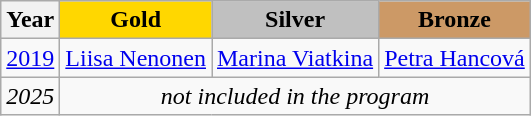<table class="wikitable">
<tr>
<th>Year</th>
<td align=center bgcolor=gold><strong>Gold</strong></td>
<td align=center bgcolor=silver><strong>Silver</strong></td>
<td align=center bgcolor=cc9966><strong>Bronze</strong></td>
</tr>
<tr>
<td><a href='#'>2019</a></td>
<td> <a href='#'>Liisa Nenonen</a></td>
<td> <a href='#'>Marina Viatkina</a></td>
<td> <a href='#'>Petra Hancová</a></td>
</tr>
<tr>
<td><em>2025</em></td>
<td colspan=3 align=center><em>not included in the program</em></td>
</tr>
</table>
